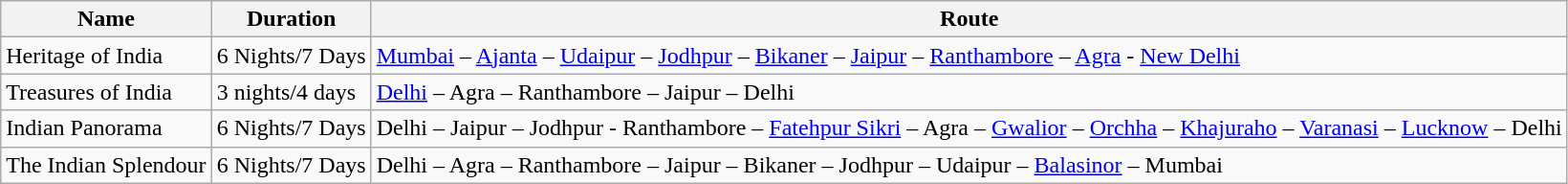<table class=wikitable>
<tr>
<th>Name</th>
<th>Duration</th>
<th>Route</th>
</tr>
<tr>
<td>Heritage of India</td>
<td>6 Nights/7 Days</td>
<td><a href='#'>Mumbai</a> – <a href='#'>Ajanta</a> – <a href='#'>Udaipur</a> – <a href='#'>Jodhpur</a> – <a href='#'>Bikaner</a> – <a href='#'>Jaipur</a> – <a href='#'>Ranthambore</a> – <a href='#'>Agra</a> - <a href='#'>New Delhi</a></td>
</tr>
<tr>
<td>Treasures of India</td>
<td>3 nights/4 days</td>
<td><a href='#'>Delhi</a> – Agra – Ranthambore – Jaipur – Delhi</td>
</tr>
<tr>
<td>Indian Panorama</td>
<td>6 Nights/7 Days</td>
<td>Delhi – Jaipur – Jodhpur - Ranthambore – <a href='#'>Fatehpur Sikri</a> – Agra – <a href='#'>Gwalior</a> – <a href='#'>Orchha</a> – <a href='#'>Khajuraho</a> – <a href='#'>Varanasi</a> – <a href='#'>Lucknow</a> – Delhi</td>
</tr>
<tr>
<td>The Indian Splendour</td>
<td>6 Nights/7 Days</td>
<td>Delhi – Agra – Ranthambore – Jaipur – Bikaner – Jodhpur – Udaipur – <a href='#'>Balasinor</a> – Mumbai</td>
</tr>
</table>
